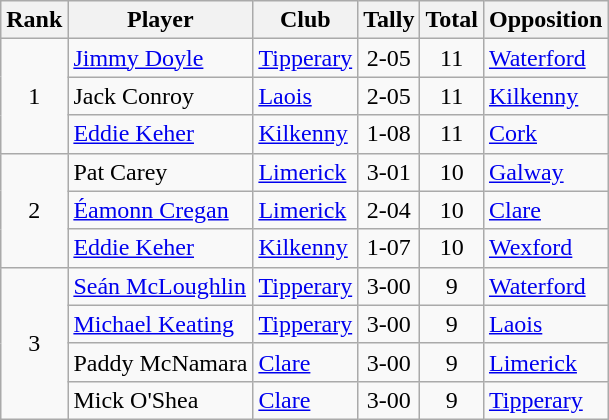<table class="wikitable">
<tr>
<th>Rank</th>
<th>Player</th>
<th>Club</th>
<th>Tally</th>
<th>Total</th>
<th>Opposition</th>
</tr>
<tr>
<td rowspan=3 align=center>1</td>
<td><a href='#'>Jimmy Doyle</a></td>
<td><a href='#'>Tipperary</a></td>
<td align=center>2-05</td>
<td align=center>11</td>
<td><a href='#'>Waterford</a></td>
</tr>
<tr>
<td>Jack Conroy</td>
<td><a href='#'>Laois</a></td>
<td align=center>2-05</td>
<td align=center>11</td>
<td><a href='#'>Kilkenny</a></td>
</tr>
<tr>
<td><a href='#'>Eddie Keher</a></td>
<td><a href='#'>Kilkenny</a></td>
<td align=center>1-08</td>
<td align=center>11</td>
<td><a href='#'>Cork</a></td>
</tr>
<tr>
<td rowspan=3 align=center>2</td>
<td>Pat Carey</td>
<td><a href='#'>Limerick</a></td>
<td align=center>3-01</td>
<td align=center>10</td>
<td><a href='#'>Galway</a></td>
</tr>
<tr>
<td><a href='#'>Éamonn Cregan</a></td>
<td><a href='#'>Limerick</a></td>
<td align=center>2-04</td>
<td align=center>10</td>
<td><a href='#'>Clare</a></td>
</tr>
<tr>
<td><a href='#'>Eddie Keher</a></td>
<td><a href='#'>Kilkenny</a></td>
<td align=center>1-07</td>
<td align=center>10</td>
<td><a href='#'>Wexford</a></td>
</tr>
<tr>
<td rowspan=4 align=center>3</td>
<td><a href='#'>Seán McLoughlin</a></td>
<td><a href='#'>Tipperary</a></td>
<td align=center>3-00</td>
<td align=center>9</td>
<td><a href='#'>Waterford</a></td>
</tr>
<tr>
<td><a href='#'>Michael Keating</a></td>
<td><a href='#'>Tipperary</a></td>
<td align=center>3-00</td>
<td align=center>9</td>
<td><a href='#'>Laois</a></td>
</tr>
<tr>
<td>Paddy McNamara</td>
<td><a href='#'>Clare</a></td>
<td align=center>3-00</td>
<td align=center>9</td>
<td><a href='#'>Limerick</a></td>
</tr>
<tr>
<td>Mick O'Shea</td>
<td><a href='#'>Clare</a></td>
<td align=center>3-00</td>
<td align=center>9</td>
<td><a href='#'>Tipperary</a></td>
</tr>
</table>
